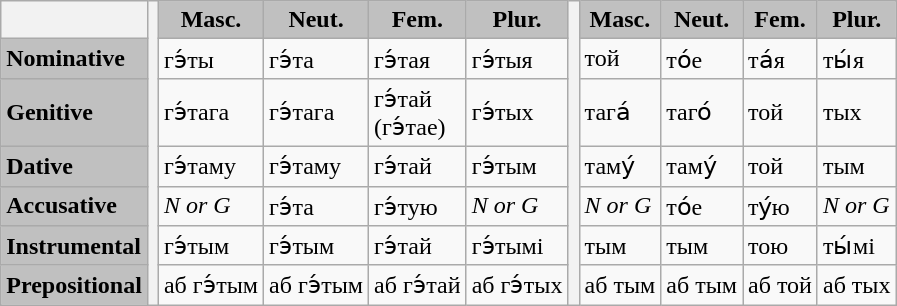<table class="wikitable">
<tr>
<th></th>
<th rowspan="7"></th>
<th style="background:#C0C0C0">Masc.</th>
<th style="background:#C0C0C0">Neut.</th>
<th style="background:#C0C0C0">Fem.</th>
<th style="background:#C0C0C0">Plur.</th>
<th rowspan="7"></th>
<th style="background:#C0C0C0">Masc.</th>
<th style="background:#C0C0C0">Neut.</th>
<th style="background:#C0C0C0">Fem.</th>
<th style="background:#C0C0C0">Plur.</th>
</tr>
<tr>
<td style="background:#C0C0C0"><strong>Nominative</strong></td>
<td>гэ́ты</td>
<td>гэ́та</td>
<td>гэ́тая</td>
<td>гэ́тыя</td>
<td>той</td>
<td>то́е</td>
<td>та́я</td>
<td>ты́я</td>
</tr>
<tr>
<td style="background:#C0C0C0"><strong>Genitive</strong></td>
<td>гэ́тага</td>
<td>гэ́тага</td>
<td>гэ́тай<br>(гэ́тае)</td>
<td>гэ́тых</td>
<td>тага́</td>
<td>таго́</td>
<td>той</td>
<td>тых</td>
</tr>
<tr>
<td style="background:#C0C0C0"><strong>Dative</strong></td>
<td>гэ́таму</td>
<td>гэ́таму</td>
<td>гэ́тай</td>
<td>гэ́тым</td>
<td>таму́</td>
<td>таму́</td>
<td>той</td>
<td>тым</td>
</tr>
<tr>
<td style="background:#C0C0C0"><strong>Accusative</strong></td>
<td><em>N or G</em></td>
<td>гэ́та</td>
<td>гэ́тую</td>
<td><em>N or G</em></td>
<td><em>N or G</em></td>
<td>то́е</td>
<td>ту́ю</td>
<td><em>N or G</em></td>
</tr>
<tr>
<td style="background:#C0C0C0"><strong>Instrumental</strong></td>
<td>гэ́тым</td>
<td>гэ́тым</td>
<td>гэ́тай</td>
<td>гэ́тымі</td>
<td>тым</td>
<td>тым</td>
<td>тою</td>
<td>ты́мі</td>
</tr>
<tr>
<td style="background:#C0C0C0"><strong>Prepositional</strong></td>
<td>аб гэ́тым</td>
<td>аб гэ́тым</td>
<td>аб гэ́тай</td>
<td>аб гэ́тых</td>
<td>аб тым</td>
<td>аб тым</td>
<td>аб той</td>
<td>аб тых</td>
</tr>
</table>
